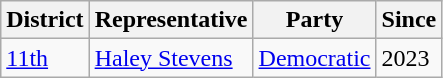<table class="wikitable">
<tr>
<th>District</th>
<th>Representative</th>
<th>Party</th>
<th>Since</th>
</tr>
<tr>
<td><a href='#'>11th</a></td>
<td><a href='#'>Haley Stevens</a></td>
<td><a href='#'>Democratic</a></td>
<td>2023</td>
</tr>
</table>
